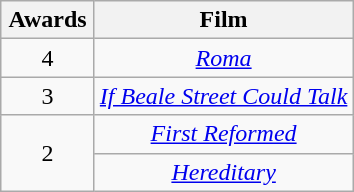<table class="wikitable plainrowheaders" style="text-align:center;">
<tr>
<th scope="col" style="width:55px;">Awards</th>
<th scope="col" style="text-align:center;">Film</th>
</tr>
<tr>
<td scope=row style="text-align:center">4</td>
<td><em><a href='#'>Roma</a></em></td>
</tr>
<tr>
<td scope=row style="text-align:center">3</td>
<td><em><a href='#'>If Beale Street Could Talk</a></em></td>
</tr>
<tr>
<td scope=row style="text-align:center" rowspan="2">2</td>
<td><em><a href='#'>First Reformed</a></em></td>
</tr>
<tr>
<td><em><a href='#'>Hereditary</a></em></td>
</tr>
</table>
